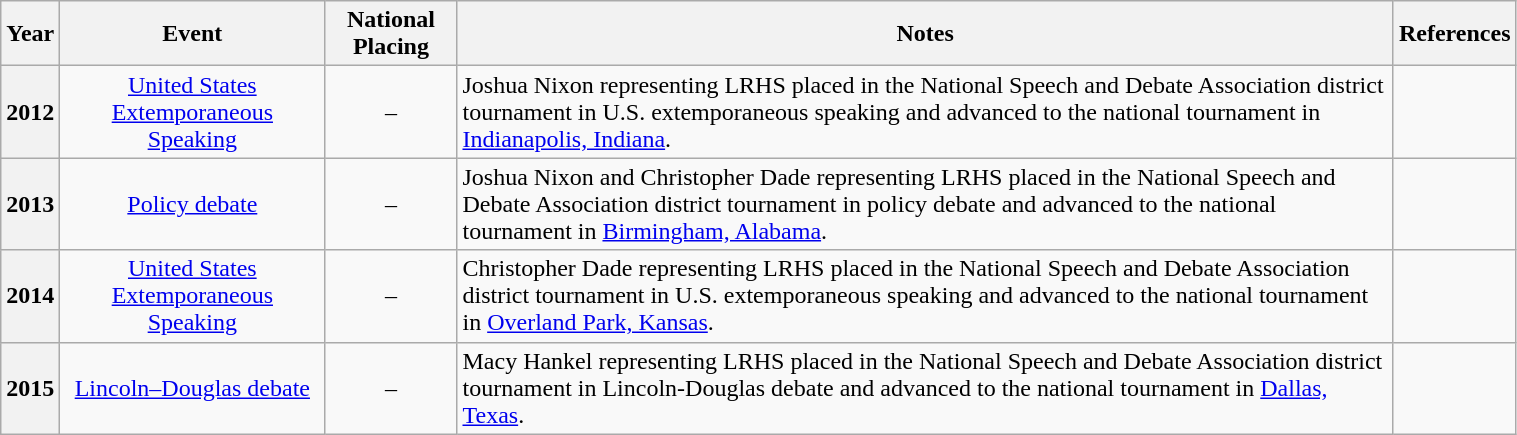<table class="wikitable sortable mw-collapsible mw-collapsed" style="text-align: center; width: 80%;">
<tr>
<th scope=col>Year</th>
<th scope=col>Event</th>
<th scope=col>National Placing</th>
<th scope=col class=unsortable>Notes</th>
<th scope=col class=unsortable>References</th>
</tr>
<tr>
<th scope=row>2012</th>
<td><a href='#'>United States Extemporaneous Speaking</a></td>
<td>–</td>
<td align=left>Joshua Nixon representing LRHS placed in the National Speech and Debate Association district tournament in U.S. extemporaneous speaking and advanced to the national tournament in <a href='#'>Indianapolis, Indiana</a>.</td>
<td></td>
</tr>
<tr>
<th scope=row>2013</th>
<td><a href='#'>Policy debate</a></td>
<td>–</td>
<td align=left>Joshua Nixon and Christopher Dade representing LRHS placed in the National Speech and Debate Association district tournament in policy debate and advanced to the national tournament in <a href='#'>Birmingham, Alabama</a>.</td>
<td></td>
</tr>
<tr>
<th scope=row>2014</th>
<td><a href='#'>United States Extemporaneous Speaking</a></td>
<td>–</td>
<td align=left>Christopher Dade representing LRHS placed in the National Speech and Debate Association district tournament in U.S. extemporaneous speaking and advanced to the national tournament in <a href='#'>Overland Park, Kansas</a>.</td>
<td></td>
</tr>
<tr>
<th scope=row>2015</th>
<td><a href='#'>Lincoln–Douglas debate</a></td>
<td>–</td>
<td align=left>Macy Hankel representing LRHS placed in the National Speech and Debate Association district tournament in Lincoln-Douglas debate and advanced to the national tournament in <a href='#'>Dallas, Texas</a>.</td>
<td></td>
</tr>
</table>
